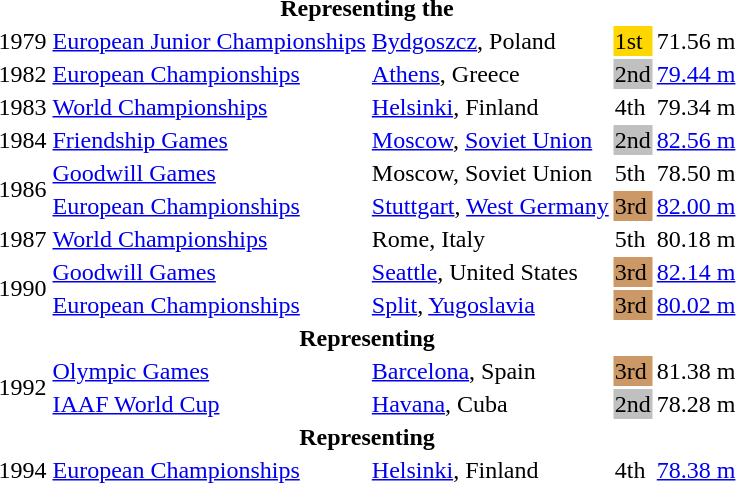<table>
<tr>
<th colspan="5">Representing the </th>
</tr>
<tr>
<td>1979</td>
<td><a href='#'>European Junior Championships</a></td>
<td><a href='#'>Bydgoszcz</a>, Poland</td>
<td bgcolor="gold">1st</td>
<td>71.56 m</td>
</tr>
<tr>
<td>1982</td>
<td><a href='#'>European Championships</a></td>
<td><a href='#'>Athens</a>, Greece</td>
<td bgcolor="silver">2nd</td>
<td><a href='#'>79.44 m</a></td>
</tr>
<tr>
<td>1983</td>
<td><a href='#'>World Championships</a></td>
<td><a href='#'>Helsinki</a>, Finland</td>
<td>4th</td>
<td>79.34 m</td>
</tr>
<tr>
<td>1984</td>
<td><a href='#'>Friendship Games</a></td>
<td><a href='#'>Moscow</a>, <a href='#'>Soviet Union</a></td>
<td bgcolor="silver">2nd</td>
<td><a href='#'>82.56 m</a></td>
</tr>
<tr>
<td rowspan=2>1986</td>
<td><a href='#'>Goodwill Games</a></td>
<td>Moscow, Soviet Union</td>
<td>5th</td>
<td>78.50 m</td>
</tr>
<tr>
<td><a href='#'>European Championships</a></td>
<td><a href='#'>Stuttgart</a>, <a href='#'>West Germany</a></td>
<td bgcolor="cc9966">3rd</td>
<td><a href='#'>82.00 m</a></td>
</tr>
<tr>
<td>1987</td>
<td><a href='#'>World Championships</a></td>
<td>Rome, Italy</td>
<td>5th</td>
<td>80.18 m</td>
</tr>
<tr>
<td rowspan=2>1990</td>
<td><a href='#'>Goodwill Games</a></td>
<td><a href='#'>Seattle</a>, United States</td>
<td bgcolor="cc9966">3rd</td>
<td><a href='#'>82.14 m</a></td>
</tr>
<tr>
<td><a href='#'>European Championships</a></td>
<td><a href='#'>Split</a>, <a href='#'>Yugoslavia</a></td>
<td bgcolor="cc9966">3rd</td>
<td><a href='#'>80.02 m</a></td>
</tr>
<tr>
<th colspan="5">Representing </th>
</tr>
<tr>
<td rowspan=2>1992</td>
<td><a href='#'>Olympic Games</a></td>
<td><a href='#'>Barcelona</a>, Spain</td>
<td bgcolor="cc9966">3rd</td>
<td>81.38 m</td>
</tr>
<tr>
<td><a href='#'>IAAF World Cup</a></td>
<td><a href='#'>Havana</a>, Cuba</td>
<td bgcolor="silver">2nd</td>
<td>78.28 m</td>
</tr>
<tr>
<th colspan="5">Representing </th>
</tr>
<tr>
<td>1994</td>
<td><a href='#'>European Championships</a></td>
<td><a href='#'>Helsinki</a>, Finland</td>
<td>4th</td>
<td><a href='#'>78.38 m</a></td>
</tr>
</table>
